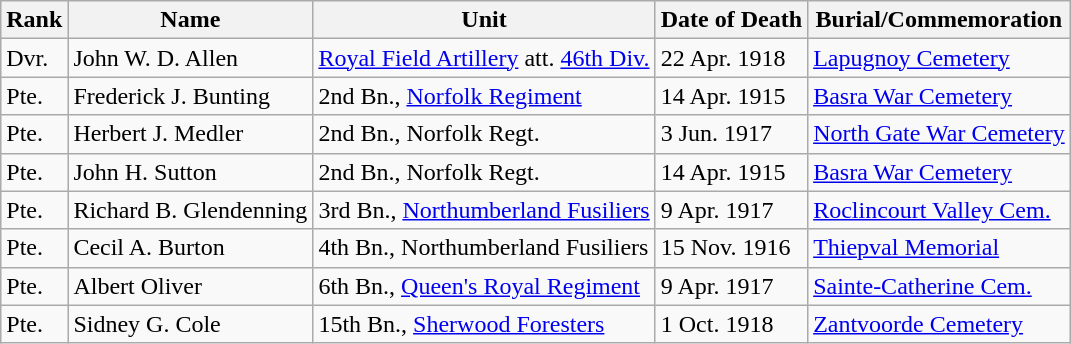<table class="wikitable">
<tr>
<th>Rank</th>
<th>Name</th>
<th>Unit</th>
<th>Date of Death</th>
<th>Burial/Commemoration</th>
</tr>
<tr>
<td>Dvr.</td>
<td>John W. D. Allen</td>
<td><a href='#'>Royal Field Artillery</a> att. <a href='#'>46th Div.</a></td>
<td>22 Apr. 1918</td>
<td><a href='#'>Lapugnoy Cemetery</a></td>
</tr>
<tr>
<td>Pte.</td>
<td>Frederick J. Bunting</td>
<td>2nd Bn., <a href='#'>Norfolk Regiment</a></td>
<td>14 Apr. 1915</td>
<td><a href='#'>Basra War Cemetery</a></td>
</tr>
<tr>
<td>Pte.</td>
<td>Herbert J. Medler</td>
<td>2nd Bn., Norfolk Regt.</td>
<td>3 Jun. 1917</td>
<td><a href='#'>North Gate War Cemetery</a></td>
</tr>
<tr>
<td>Pte.</td>
<td>John H. Sutton</td>
<td>2nd Bn., Norfolk Regt.</td>
<td>14 Apr. 1915</td>
<td><a href='#'>Basra War Cemetery</a></td>
</tr>
<tr>
<td>Pte.</td>
<td>Richard B. Glendenning</td>
<td>3rd Bn., <a href='#'>Northumberland Fusiliers</a></td>
<td>9 Apr. 1917</td>
<td><a href='#'>Roclincourt Valley Cem.</a></td>
</tr>
<tr>
<td>Pte.</td>
<td>Cecil A. Burton</td>
<td>4th Bn., Northumberland Fusiliers</td>
<td>15 Nov. 1916</td>
<td><a href='#'>Thiepval Memorial</a></td>
</tr>
<tr>
<td>Pte.</td>
<td>Albert Oliver</td>
<td>6th Bn., <a href='#'>Queen's Royal Regiment</a></td>
<td>9 Apr. 1917</td>
<td><a href='#'>Sainte-Catherine Cem.</a></td>
</tr>
<tr>
<td>Pte.</td>
<td>Sidney G. Cole</td>
<td>15th Bn., <a href='#'>Sherwood Foresters</a></td>
<td>1 Oct. 1918</td>
<td><a href='#'>Zantvoorde Cemetery</a></td>
</tr>
</table>
